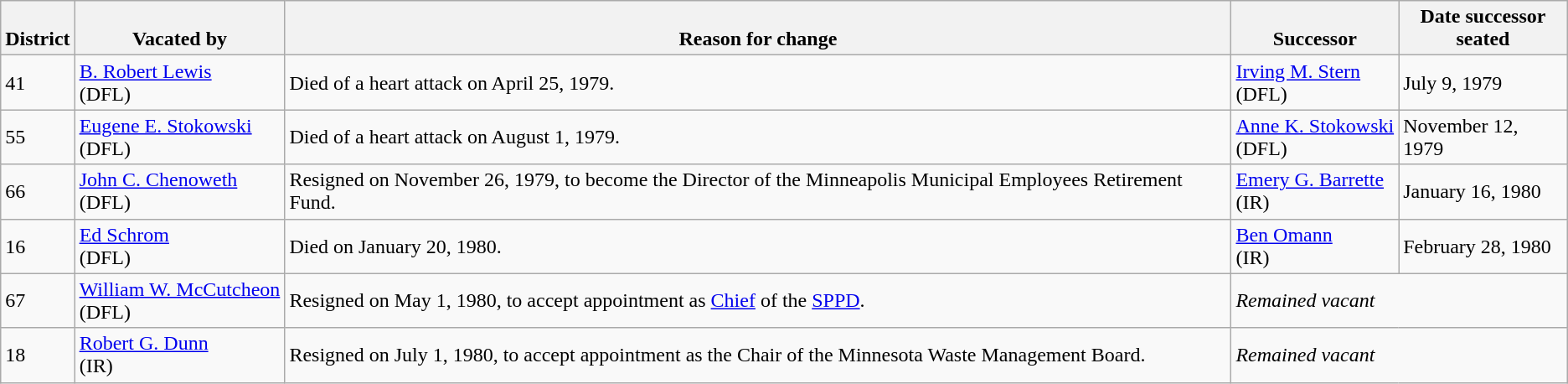<table class="wikitable sortable">
<tr style="vertical-align:bottom;">
<th>District</th>
<th>Vacated by</th>
<th>Reason for change</th>
<th>Successor</th>
<th>Date successor<br>seated</th>
</tr>
<tr>
<td>41</td>
<td nowrap ><a href='#'>B. Robert Lewis</a><br>(DFL)</td>
<td>Died of a heart attack on April 25, 1979.</td>
<td nowrap ><a href='#'>Irving M. Stern</a><br>(DFL)</td>
<td>July 9, 1979</td>
</tr>
<tr>
<td>55</td>
<td nowrap ><a href='#'>Eugene E. Stokowski</a><br>(DFL)</td>
<td>Died of a heart attack on August 1, 1979.</td>
<td nowrap ><a href='#'>Anne K. Stokowski</a><br>(DFL)</td>
<td>November 12, 1979</td>
</tr>
<tr>
<td>66</td>
<td nowrap ><a href='#'>John C. Chenoweth</a><br>(DFL)</td>
<td>Resigned on November 26, 1979, to become the Director of the Minneapolis Municipal Employees Retirement Fund.</td>
<td nowrap ><a href='#'>Emery G. Barrette</a><br>(IR)</td>
<td>January 16, 1980</td>
</tr>
<tr>
<td>16</td>
<td nowrap ><a href='#'>Ed Schrom</a><br>(DFL)</td>
<td>Died on January 20, 1980.</td>
<td nowrap ><a href='#'>Ben Omann</a><br>(IR)</td>
<td>February 28, 1980</td>
</tr>
<tr>
<td>67</td>
<td nowrap ><a href='#'>William W. McCutcheon</a><br>(DFL)</td>
<td>Resigned on May 1, 1980, to accept appointment as <a href='#'>Chief</a> of the <a href='#'>SPPD</a>.</td>
<td colspan="2"><em>Remained vacant</em></td>
</tr>
<tr>
<td>18</td>
<td nowrap ><a href='#'>Robert G. Dunn</a><br>(IR)</td>
<td>Resigned on July 1, 1980, to accept appointment as the Chair of the Minnesota Waste Management Board.</td>
<td colspan="2"><em>Remained vacant</em></td>
</tr>
</table>
